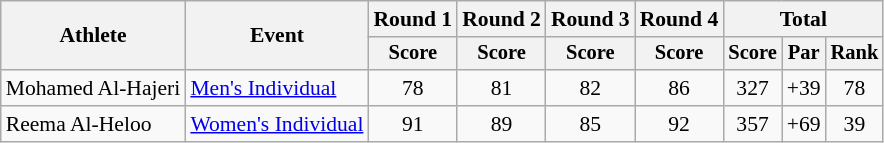<table class=wikitable style=font-size:90%;text-align:center>
<tr>
<th rowspan=2>Athlete</th>
<th rowspan=2>Event</th>
<th>Round 1</th>
<th>Round 2</th>
<th>Round 3</th>
<th>Round 4</th>
<th colspan=3>Total</th>
</tr>
<tr style="font-size:95%">
<th>Score</th>
<th>Score</th>
<th>Score</th>
<th>Score</th>
<th>Score</th>
<th>Par</th>
<th>Rank</th>
</tr>
<tr>
<td align=left>Mohamed Al-Hajeri</td>
<td align=left><a href='#'>Men's Individual</a></td>
<td>78</td>
<td>81</td>
<td>82</td>
<td>86</td>
<td>327</td>
<td>+39</td>
<td>78</td>
</tr>
<tr>
<td align=left>Reema Al-Heloo</td>
<td align=left><a href='#'>Women's Individual</a></td>
<td>91</td>
<td>89</td>
<td>85</td>
<td>92</td>
<td>357</td>
<td>+69</td>
<td>39</td>
</tr>
</table>
